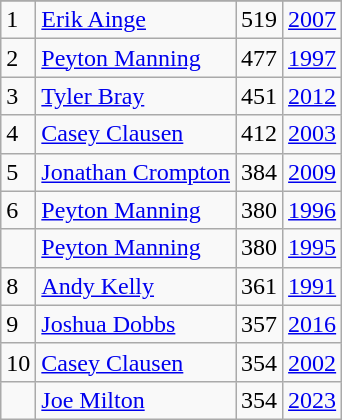<table class="wikitable">
<tr>
</tr>
<tr>
<td>1</td>
<td><a href='#'>Erik Ainge</a></td>
<td>519</td>
<td><a href='#'>2007</a></td>
</tr>
<tr>
<td>2</td>
<td><a href='#'>Peyton Manning</a></td>
<td>477</td>
<td><a href='#'>1997</a></td>
</tr>
<tr>
<td>3</td>
<td><a href='#'>Tyler Bray</a></td>
<td>451</td>
<td><a href='#'>2012</a></td>
</tr>
<tr>
<td>4</td>
<td><a href='#'>Casey Clausen</a></td>
<td>412</td>
<td><a href='#'>2003</a></td>
</tr>
<tr>
<td>5</td>
<td><a href='#'>Jonathan Crompton</a></td>
<td>384</td>
<td><a href='#'>2009</a></td>
</tr>
<tr>
<td>6</td>
<td><a href='#'>Peyton Manning</a></td>
<td>380</td>
<td><a href='#'>1996</a></td>
</tr>
<tr>
<td></td>
<td><a href='#'>Peyton Manning</a></td>
<td>380</td>
<td><a href='#'>1995</a></td>
</tr>
<tr>
<td>8</td>
<td><a href='#'>Andy Kelly</a></td>
<td>361</td>
<td><a href='#'>1991</a></td>
</tr>
<tr>
<td>9</td>
<td><a href='#'>Joshua Dobbs</a></td>
<td>357</td>
<td><a href='#'>2016</a></td>
</tr>
<tr>
<td>10</td>
<td><a href='#'>Casey Clausen</a></td>
<td>354</td>
<td><a href='#'>2002</a></td>
</tr>
<tr>
<td></td>
<td><a href='#'>Joe Milton</a></td>
<td>354</td>
<td><a href='#'>2023</a></td>
</tr>
</table>
